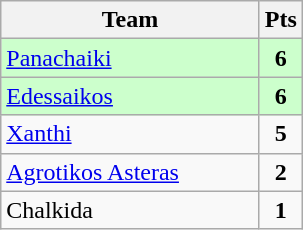<table class="wikitable" style="text-align: center;">
<tr>
<th width=165>Team</th>
<th width=20>Pts</th>
</tr>
<tr bgcolor="#ccffcc">
<td align=left><a href='#'>Panachaiki</a></td>
<td><strong>6</strong></td>
</tr>
<tr bgcolor="#ccffcc">
<td align=left><a href='#'>Edessaikos</a></td>
<td><strong>6</strong></td>
</tr>
<tr>
<td align=left><a href='#'>Xanthi</a></td>
<td><strong>5</strong></td>
</tr>
<tr>
<td align=left><a href='#'>Agrotikos Asteras</a></td>
<td><strong>2</strong></td>
</tr>
<tr>
<td align=left>Chalkida</td>
<td><strong>1</strong></td>
</tr>
</table>
